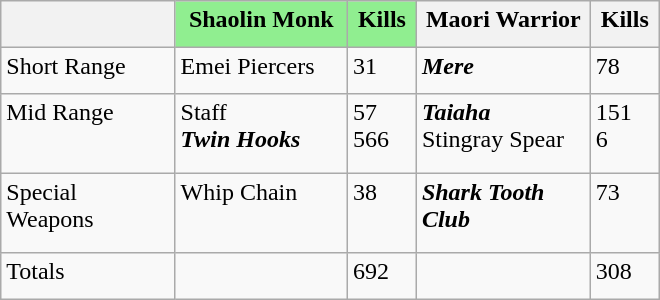<table class="wikitable" style="text-align:left; width:440px; height:200px">
<tr valign="top">
<th style="width:120px;"></th>
<th style="width:120px; background:lightgreen;">Shaolin Monk</th>
<th style="width:40px; background:lightgreen;">Kills</th>
<th style="width:120px;">Maori Warrior</th>
<th style="width:40px;">Kills</th>
</tr>
<tr valign="top">
<td>Short Range</td>
<td>Emei Piercers</td>
<td>31</td>
<td><strong><em>Mere</em></strong></td>
<td>78</td>
</tr>
<tr valign="top">
<td>Mid Range</td>
<td>Staff<br><strong><em>Twin Hooks</em></strong></td>
<td>57<br>566</td>
<td><strong><em>Taiaha</em></strong><br>Stingray Spear</td>
<td>151<br>6</td>
</tr>
<tr valign="top">
<td>Special Weapons</td>
<td>Whip Chain</td>
<td>38</td>
<td><strong><em>Shark Tooth Club</em></strong></td>
<td>73</td>
</tr>
<tr valign="top">
<td>Totals</td>
<td></td>
<td>692</td>
<td></td>
<td>308</td>
</tr>
</table>
